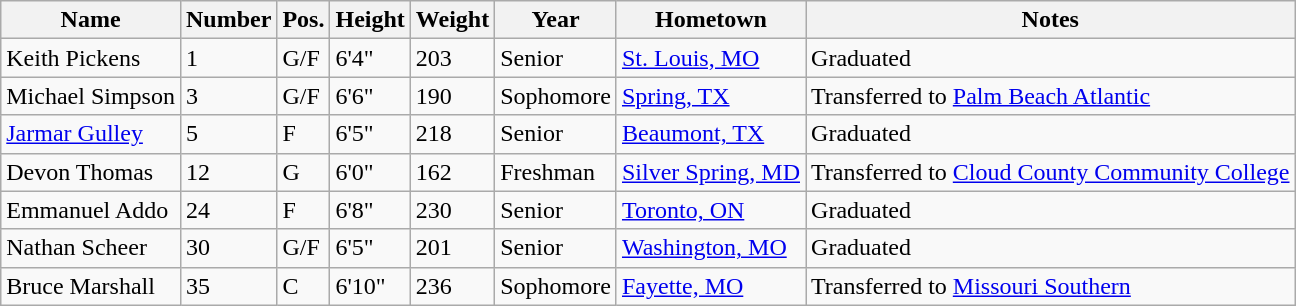<table class="wikitable sortable" border="1">
<tr>
<th>Name</th>
<th>Number</th>
<th>Pos.</th>
<th>Height</th>
<th>Weight</th>
<th>Year</th>
<th>Hometown</th>
<th class="unsortable">Notes</th>
</tr>
<tr>
<td>Keith Pickens</td>
<td>1</td>
<td>G/F</td>
<td>6'4"</td>
<td>203</td>
<td>Senior</td>
<td><a href='#'>St. Louis, MO</a></td>
<td>Graduated</td>
</tr>
<tr>
<td>Michael Simpson</td>
<td>3</td>
<td>G/F</td>
<td>6'6"</td>
<td>190</td>
<td>Sophomore</td>
<td><a href='#'>Spring, TX</a></td>
<td>Transferred to <a href='#'>Palm Beach Atlantic</a></td>
</tr>
<tr>
<td><a href='#'>Jarmar Gulley</a></td>
<td>5</td>
<td>F</td>
<td>6'5"</td>
<td>218</td>
<td>Senior</td>
<td><a href='#'>Beaumont, TX</a></td>
<td>Graduated</td>
</tr>
<tr>
<td>Devon Thomas</td>
<td>12</td>
<td>G</td>
<td>6'0"</td>
<td>162</td>
<td>Freshman</td>
<td><a href='#'>Silver Spring, MD</a></td>
<td>Transferred to <a href='#'>Cloud County Community College</a></td>
</tr>
<tr>
<td>Emmanuel Addo</td>
<td>24</td>
<td>F</td>
<td>6'8"</td>
<td>230</td>
<td>Senior</td>
<td><a href='#'>Toronto, ON</a></td>
<td>Graduated</td>
</tr>
<tr>
<td>Nathan Scheer</td>
<td>30</td>
<td>G/F</td>
<td>6'5"</td>
<td>201</td>
<td>Senior</td>
<td><a href='#'>Washington, MO</a></td>
<td>Graduated</td>
</tr>
<tr>
<td>Bruce Marshall</td>
<td>35</td>
<td>C</td>
<td>6'10"</td>
<td>236</td>
<td>Sophomore</td>
<td><a href='#'>Fayette, MO</a></td>
<td>Transferred to <a href='#'>Missouri Southern</a></td>
</tr>
</table>
